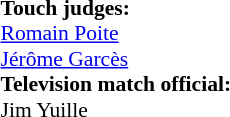<table width=100% style="font-size: 90%">
<tr>
<td><br><strong>Touch judges:</strong>
<br> <a href='#'>Romain Poite</a>
<br> <a href='#'>Jérôme Garcès</a>
<br><strong>Television match official:</strong>
<br> Jim Yuille</td>
</tr>
</table>
